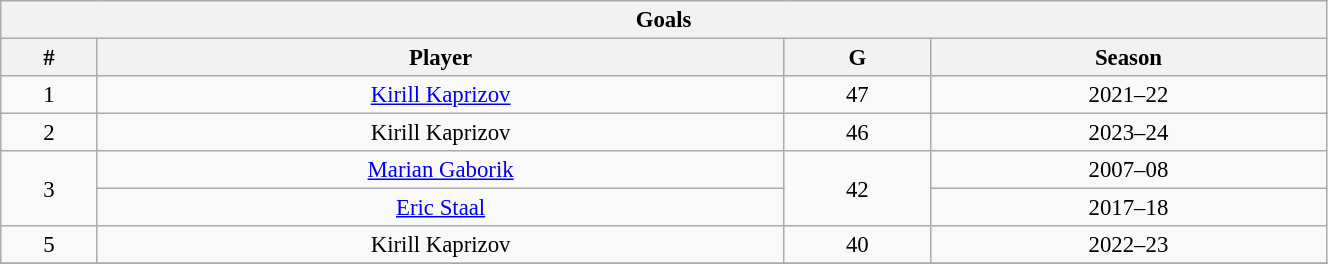<table class="wikitable" style="text-align: center; font-size: 95%" width="70%">
<tr>
<th colspan="4">Goals</th>
</tr>
<tr>
<th>#</th>
<th>Player</th>
<th>G</th>
<th>Season</th>
</tr>
<tr>
<td>1</td>
<td><a href='#'>Kirill Kaprizov</a></td>
<td>47</td>
<td>2021–22</td>
</tr>
<tr>
<td>2</td>
<td>Kirill Kaprizov</td>
<td>46</td>
<td>2023–24</td>
</tr>
<tr>
<td rowspan="2">3</td>
<td><a href='#'>Marian Gaborik</a></td>
<td rowspan="2">42</td>
<td>2007–08</td>
</tr>
<tr>
<td><a href='#'>Eric Staal</a></td>
<td>2017–18</td>
</tr>
<tr>
<td>5</td>
<td>Kirill Kaprizov</td>
<td>40</td>
<td>2022–23</td>
</tr>
<tr>
</tr>
</table>
